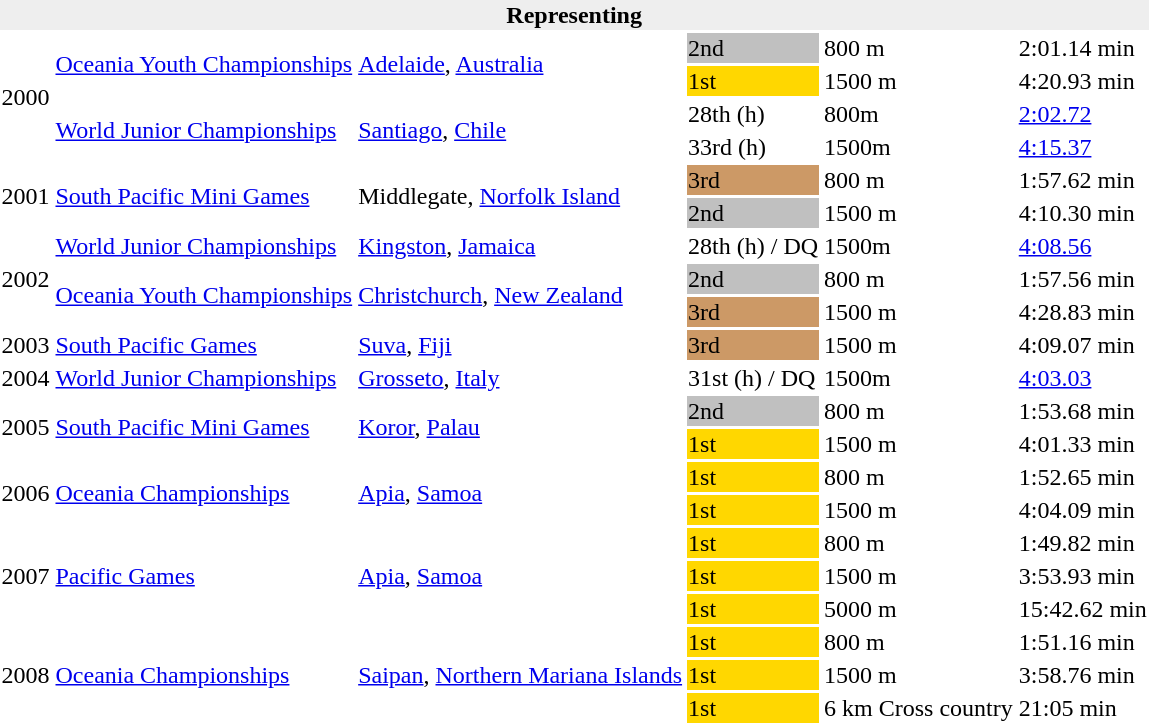<table>
<tr>
<th bgcolor="#eeeeee" colspan="6">Representing </th>
</tr>
<tr>
<td rowspan=4>2000</td>
<td rowspan=2><a href='#'>Oceania Youth Championships</a></td>
<td rowspan=2><a href='#'>Adelaide</a>, <a href='#'>Australia</a></td>
<td bgcolor=silver>2nd</td>
<td>800 m</td>
<td>2:01.14 min</td>
</tr>
<tr>
<td bgcolor=gold>1st</td>
<td>1500 m</td>
<td>4:20.93 min</td>
</tr>
<tr>
<td rowspan=2><a href='#'>World Junior Championships</a></td>
<td rowspan=2><a href='#'>Santiago</a>, <a href='#'>Chile</a></td>
<td>28th (h)</td>
<td>800m</td>
<td><a href='#'>2:02.72</a></td>
</tr>
<tr>
<td>33rd (h)</td>
<td>1500m</td>
<td><a href='#'>4:15.37</a></td>
</tr>
<tr>
<td rowspan=2>2001</td>
<td rowspan=2><a href='#'>South Pacific Mini Games</a></td>
<td rowspan=2>Middlegate, <a href='#'>Norfolk Island</a></td>
<td bgcolor=cc9966>3rd</td>
<td>800 m</td>
<td>1:57.62 min</td>
</tr>
<tr>
<td bgcolor=silver>2nd</td>
<td>1500 m</td>
<td>4:10.30 min</td>
</tr>
<tr>
<td rowspan=3>2002</td>
<td><a href='#'>World Junior Championships</a></td>
<td><a href='#'>Kingston</a>, <a href='#'>Jamaica</a></td>
<td>28th (h) / DQ</td>
<td>1500m</td>
<td><a href='#'>4:08.56</a></td>
</tr>
<tr>
<td rowspan=2><a href='#'>Oceania Youth Championships</a></td>
<td rowspan=2><a href='#'>Christchurch</a>, <a href='#'>New Zealand</a></td>
<td bgcolor=silver>2nd</td>
<td>800 m</td>
<td>1:57.56 min</td>
</tr>
<tr>
<td bgcolor=cc9966>3rd</td>
<td>1500 m</td>
<td>4:28.83 min</td>
</tr>
<tr>
<td>2003</td>
<td><a href='#'>South Pacific Games</a></td>
<td><a href='#'>Suva</a>, <a href='#'>Fiji</a></td>
<td bgcolor=cc9966>3rd</td>
<td>1500 m</td>
<td>4:09.07 min</td>
</tr>
<tr>
<td>2004</td>
<td><a href='#'>World Junior Championships</a></td>
<td><a href='#'>Grosseto</a>, <a href='#'>Italy</a></td>
<td>31st (h) / DQ</td>
<td>1500m</td>
<td><a href='#'>4:03.03</a></td>
</tr>
<tr>
<td rowspan=2>2005</td>
<td rowspan=2><a href='#'>South Pacific Mini Games</a></td>
<td rowspan=2><a href='#'>Koror</a>, <a href='#'>Palau</a></td>
<td bgcolor=silver>2nd</td>
<td>800 m</td>
<td>1:53.68 min</td>
</tr>
<tr>
<td bgcolor=gold>1st</td>
<td>1500 m</td>
<td>4:01.33 min</td>
</tr>
<tr>
<td rowspan=2>2006</td>
<td rowspan=2><a href='#'>Oceania Championships</a></td>
<td rowspan=2><a href='#'>Apia</a>, <a href='#'>Samoa</a></td>
<td bgcolor=gold>1st</td>
<td>800 m</td>
<td>1:52.65 min</td>
</tr>
<tr>
<td bgcolor=gold>1st</td>
<td>1500 m</td>
<td>4:04.09 min</td>
</tr>
<tr>
<td rowspan=3>2007</td>
<td rowspan=3><a href='#'>Pacific Games</a></td>
<td rowspan=3><a href='#'>Apia</a>, <a href='#'>Samoa</a></td>
<td bgcolor=gold>1st</td>
<td>800 m</td>
<td>1:49.82 min</td>
</tr>
<tr>
<td bgcolor=gold>1st</td>
<td>1500 m</td>
<td>3:53.93 min</td>
</tr>
<tr>
<td bgcolor=gold>1st</td>
<td>5000 m</td>
<td>15:42.62 min</td>
</tr>
<tr>
<td rowspan=3>2008</td>
<td rowspan=3><a href='#'>Oceania Championships</a></td>
<td rowspan=3><a href='#'>Saipan</a>, <a href='#'>Northern Mariana Islands</a></td>
<td bgcolor=gold>1st</td>
<td>800 m</td>
<td>1:51.16 min</td>
</tr>
<tr>
<td bgcolor=gold>1st</td>
<td>1500 m</td>
<td>3:58.76 min</td>
</tr>
<tr>
<td bgcolor=gold>1st</td>
<td>6 km Cross country</td>
<td>21:05 min</td>
</tr>
</table>
